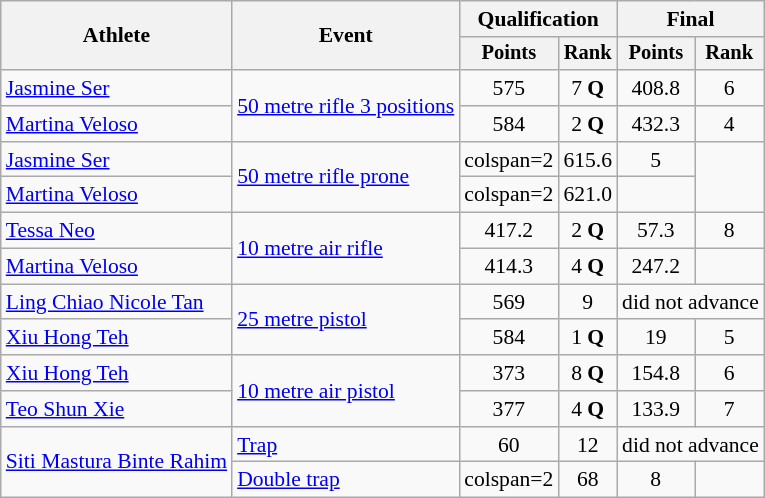<table class="wikitable" style="font-size:90%">
<tr>
<th rowspan=2>Athlete</th>
<th rowspan=2>Event</th>
<th colspan=2>Qualification</th>
<th colspan=2>Final</th>
</tr>
<tr style="font-size:95%">
<th>Points</th>
<th>Rank</th>
<th>Points</th>
<th>Rank</th>
</tr>
<tr align=center>
<td align=left><a href='#'>Jasmine Ser</a></td>
<td align=left rowspan=2><a href='#'>50 metre rifle 3 positions</a></td>
<td>575</td>
<td>7 <strong>Q</strong></td>
<td>408.8</td>
<td>6</td>
</tr>
<tr align=center>
<td align=left><a href='#'>Martina Veloso</a></td>
<td>584</td>
<td>2 <strong>Q</strong></td>
<td>432.3</td>
<td>4</td>
</tr>
<tr align=center>
<td align=left><a href='#'>Jasmine Ser</a></td>
<td align=left rowspan=2><a href='#'>50 metre rifle prone</a></td>
<td>colspan=2 </td>
<td>615.6</td>
<td>5</td>
</tr>
<tr align=center>
<td align=left><a href='#'>Martina Veloso</a></td>
<td>colspan=2 </td>
<td>621.0</td>
<td></td>
</tr>
<tr align=center>
<td align=left><a href='#'>Tessa Neo</a></td>
<td align=left rowspan=2><a href='#'>10 metre air rifle</a></td>
<td>417.2</td>
<td>2 <strong>Q</strong></td>
<td>57.3</td>
<td>8</td>
</tr>
<tr align=center>
<td align=left><a href='#'>Martina Veloso</a></td>
<td>414.3</td>
<td>4 <strong>Q</strong></td>
<td>247.2</td>
<td></td>
</tr>
<tr align=center>
<td align=left><a href='#'>Ling Chiao Nicole Tan</a></td>
<td align=left rowspan=2><a href='#'>25 metre pistol</a></td>
<td>569</td>
<td>9</td>
<td colspan=2>did not advance</td>
</tr>
<tr align=center>
<td align=left><a href='#'>Xiu Hong Teh</a></td>
<td>584</td>
<td>1 <strong>Q</strong></td>
<td>19</td>
<td>5</td>
</tr>
<tr align=center>
<td align=left><a href='#'>Xiu Hong Teh</a></td>
<td align=left rowspan=2><a href='#'>10 metre air pistol</a></td>
<td>373</td>
<td>8 <strong>Q</strong></td>
<td>154.8</td>
<td>6</td>
</tr>
<tr align=center>
<td align=left><a href='#'>Teo Shun Xie</a></td>
<td>377</td>
<td>4 <strong>Q</strong></td>
<td>133.9</td>
<td>7</td>
</tr>
<tr align=center>
<td align=left rowspan=2><a href='#'>Siti Mastura Binte Rahim</a></td>
<td align=left><a href='#'>Trap</a></td>
<td>60</td>
<td>12</td>
<td colspan=2>did not advance</td>
</tr>
<tr align=center>
<td align=left><a href='#'>Double trap</a></td>
<td>colspan=2 </td>
<td>68</td>
<td>8</td>
</tr>
</table>
